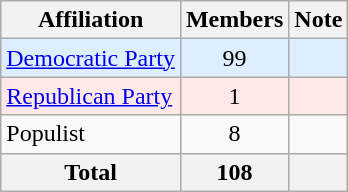<table class="wikitable">
<tr>
<th valign="bottom">Affiliation</th>
<th valign="bottom">Members</th>
<th valign="bottom">Note</th>
</tr>
<tr>
<td bgcolor="#DDEEFF"><a href='#'>Democratic Party</a></td>
<td bgcolor="#DDEEFF" align="center">99</td>
<td bgcolor="#DDEEFF"></td>
</tr>
<tr>
<td bgcolor="#FFE8E8"><a href='#'>Republican Party</a></td>
<td bgcolor="#FFE8E8" align="center">1</td>
<td bgcolor="#FFE8E8"></td>
</tr>
<tr>
<td>Populist</td>
<td align="center">8</td>
<td></td>
</tr>
<tr>
<th align="center"><strong>Total</strong></th>
<th align="center"><strong>108</strong></th>
<th></th>
</tr>
</table>
